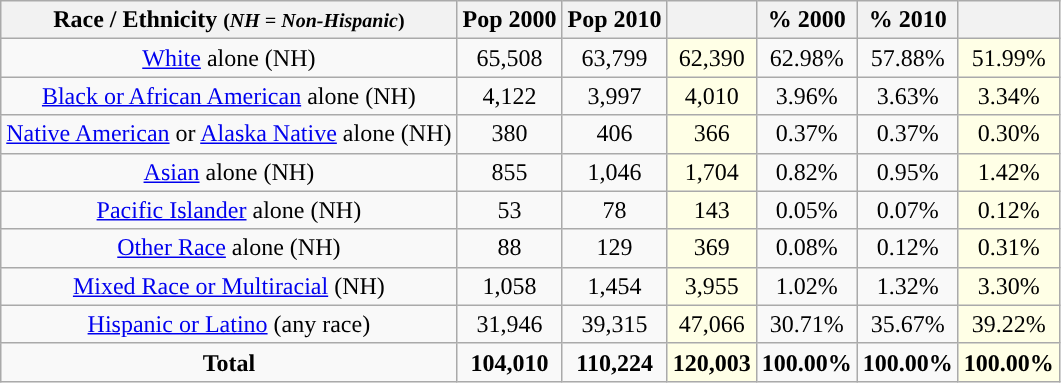<table class="wikitable" style="text-align:center;">
<tr>
<th>Race / Ethnicity <small>(<em>NH = Non-Hispanic</em>)</small></th>
<th>Pop 2000</th>
<th>Pop 2010</th>
<th></th>
<th>% 2000</th>
<th>% 2010</th>
<th></th>
</tr>
<tr>
<td><a href='#'>White</a> alone (NH)</td>
<td>65,508</td>
<td>63,799</td>
<td style='background: #ffffe6;'>62,390</td>
<td>62.98%</td>
<td>57.88%</td>
<td style='background: #ffffe6;'>51.99%</td>
</tr>
<tr>
<td><a href='#'>Black or African American</a> alone (NH)</td>
<td>4,122</td>
<td>3,997</td>
<td style='background: #ffffe6;'>4,010</td>
<td>3.96%</td>
<td>3.63%</td>
<td style='background: #ffffe6;'>3.34%</td>
</tr>
<tr>
<td><a href='#'>Native American</a> or <a href='#'>Alaska Native</a> alone (NH)</td>
<td>380</td>
<td>406</td>
<td style='background: #ffffe6;'>366</td>
<td>0.37%</td>
<td>0.37%</td>
<td style='background: #ffffe6;'>0.30%</td>
</tr>
<tr>
<td><a href='#'>Asian</a> alone (NH)</td>
<td>855</td>
<td>1,046</td>
<td style='background: #ffffe6;'>1,704</td>
<td>0.82%</td>
<td>0.95%</td>
<td style='background: #ffffe6;'>1.42%</td>
</tr>
<tr>
<td><a href='#'>Pacific Islander</a> alone (NH)</td>
<td>53</td>
<td>78</td>
<td style='background: #ffffe6;'>143</td>
<td>0.05%</td>
<td>0.07%</td>
<td style='background: #ffffe6;'>0.12%</td>
</tr>
<tr>
<td><a href='#'>Other Race</a> alone (NH)</td>
<td>88</td>
<td>129</td>
<td style='background: #ffffe6;'>369</td>
<td>0.08%</td>
<td>0.12%</td>
<td style='background: #ffffe6;'>0.31%</td>
</tr>
<tr>
<td><a href='#'>Mixed Race or Multiracial</a> (NH)</td>
<td>1,058</td>
<td>1,454</td>
<td style='background: #ffffe6;'>3,955</td>
<td>1.02%</td>
<td>1.32%</td>
<td style='background: #ffffe6;'>3.30%</td>
</tr>
<tr>
<td><a href='#'>Hispanic or Latino</a> (any race)</td>
<td>31,946</td>
<td>39,315</td>
<td style='background: #ffffe6;'>47,066</td>
<td>30.71%</td>
<td>35.67%</td>
<td style='background: #ffffe6;'>39.22%</td>
</tr>
<tr>
<td><strong>Total</strong></td>
<td><strong>104,010</strong></td>
<td><strong>110,224</strong></td>
<td style='background: #ffffe6;'><strong>120,003</strong></td>
<td><strong>100.00%</strong></td>
<td><strong>100.00%</strong></td>
<td style='background: #ffffe6;'><strong>100.00%</strong></td>
</tr>
</table>
